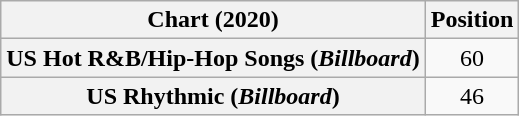<table class="wikitable sortable plainrowheaders" style="text-align:center">
<tr>
<th scope="col">Chart (2020)</th>
<th scope="col">Position</th>
</tr>
<tr>
<th scope="row">US Hot R&B/Hip-Hop Songs (<em>Billboard</em>)</th>
<td>60</td>
</tr>
<tr>
<th scope="row">US Rhythmic (<em>Billboard</em>)</th>
<td>46</td>
</tr>
</table>
